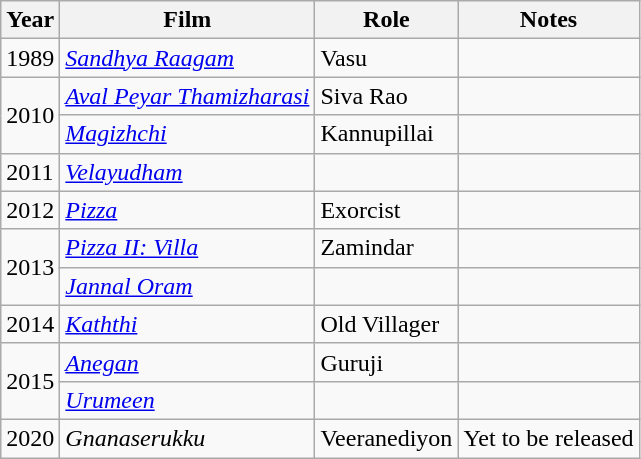<table class="wikitable sortable">
<tr>
<th>Year</th>
<th>Film</th>
<th>Role</th>
<th>Notes</th>
</tr>
<tr>
<td>1989</td>
<td><em><a href='#'>Sandhya Raagam</a></em></td>
<td>Vasu</td>
<td></td>
</tr>
<tr>
<td rowspan="2">2010</td>
<td><em><a href='#'>Aval Peyar Thamizharasi</a></em></td>
<td>Siva Rao</td>
<td></td>
</tr>
<tr>
<td><em><a href='#'>Magizhchi</a></em></td>
<td>Kannupillai</td>
<td></td>
</tr>
<tr>
<td>2011</td>
<td><em><a href='#'>Velayudham</a></em></td>
<td></td>
<td></td>
</tr>
<tr>
<td>2012</td>
<td><em><a href='#'>Pizza</a></em></td>
<td>Exorcist</td>
<td></td>
</tr>
<tr>
<td rowspan="2">2013</td>
<td><em><a href='#'>Pizza II: Villa</a></em></td>
<td>Zamindar</td>
<td></td>
</tr>
<tr>
<td><em><a href='#'>Jannal Oram</a></em></td>
<td></td>
<td></td>
</tr>
<tr>
<td>2014</td>
<td><em><a href='#'>Kaththi</a></em></td>
<td>Old Villager</td>
<td></td>
</tr>
<tr>
<td rowspan="2">2015</td>
<td><em><a href='#'>Anegan</a></em></td>
<td>Guruji</td>
<td></td>
</tr>
<tr>
<td><em><a href='#'>Urumeen</a></em></td>
<td></td>
<td></td>
</tr>
<tr>
<td>2020</td>
<td><em>Gnanaserukku</em></td>
<td>Veeranediyon</td>
<td>Yet to be released</td>
</tr>
</table>
